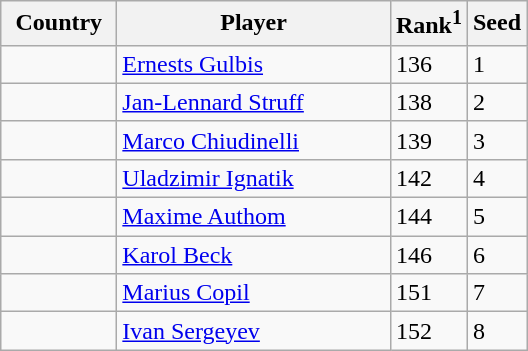<table class="sortable wikitable">
<tr>
<th width="70">Country</th>
<th width="175">Player</th>
<th>Rank<sup>1</sup></th>
<th>Seed</th>
</tr>
<tr>
<td></td>
<td><a href='#'>Ernests Gulbis</a></td>
<td>136</td>
<td>1</td>
</tr>
<tr>
<td></td>
<td><a href='#'>Jan-Lennard Struff</a></td>
<td>138</td>
<td>2</td>
</tr>
<tr>
<td></td>
<td><a href='#'>Marco Chiudinelli</a></td>
<td>139</td>
<td>3</td>
</tr>
<tr>
<td></td>
<td><a href='#'>Uladzimir Ignatik</a></td>
<td>142</td>
<td>4</td>
</tr>
<tr>
<td></td>
<td><a href='#'>Maxime Authom</a></td>
<td>144</td>
<td>5</td>
</tr>
<tr>
<td></td>
<td><a href='#'>Karol Beck</a></td>
<td>146</td>
<td>6</td>
</tr>
<tr>
<td></td>
<td><a href='#'>Marius Copil</a></td>
<td>151</td>
<td>7</td>
</tr>
<tr>
<td></td>
<td><a href='#'>Ivan Sergeyev</a></td>
<td>152</td>
<td>8</td>
</tr>
</table>
